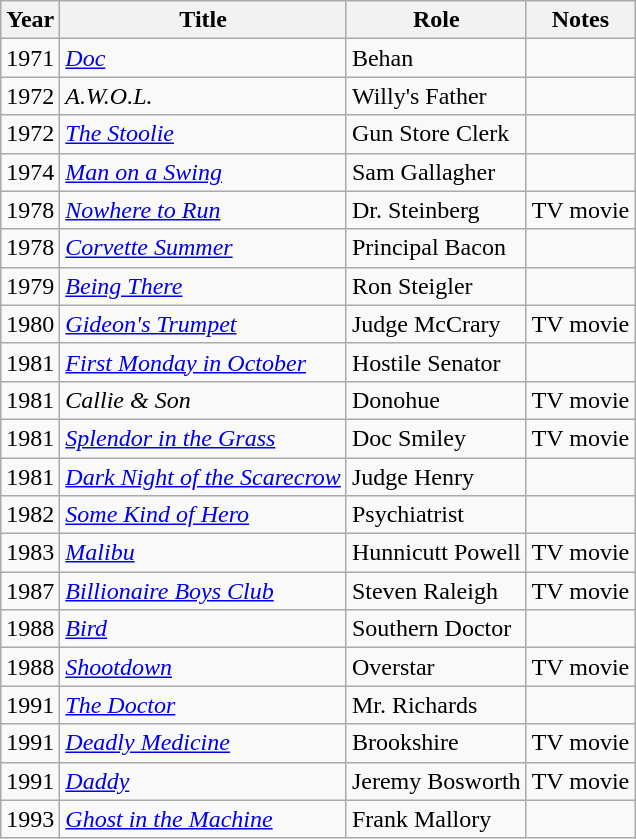<table class="wikitable sortable">
<tr>
<th>Year</th>
<th>Title</th>
<th>Role</th>
<th>Notes</th>
</tr>
<tr>
<td>1971</td>
<td><em><a href='#'>Doc</a></em></td>
<td>Behan</td>
<td></td>
</tr>
<tr>
<td>1972</td>
<td><em>A.W.O.L.</em></td>
<td>Willy's Father</td>
<td></td>
</tr>
<tr>
<td>1972</td>
<td><em><a href='#'>The Stoolie</a></em></td>
<td>Gun Store Clerk</td>
<td></td>
</tr>
<tr>
<td>1974</td>
<td><em><a href='#'>Man on a Swing</a></em></td>
<td>Sam Gallagher</td>
<td></td>
</tr>
<tr>
<td>1978</td>
<td><em><a href='#'>Nowhere to Run</a></em></td>
<td>Dr. Steinberg</td>
<td>TV movie</td>
</tr>
<tr>
<td>1978</td>
<td><em><a href='#'>Corvette Summer</a></em></td>
<td>Principal Bacon</td>
<td></td>
</tr>
<tr>
<td>1979</td>
<td><em><a href='#'>Being There</a></em></td>
<td>Ron Steigler</td>
<td></td>
</tr>
<tr>
<td>1980</td>
<td><em><a href='#'>Gideon's Trumpet</a></em></td>
<td>Judge McCrary</td>
<td>TV movie</td>
</tr>
<tr>
<td>1981</td>
<td><em><a href='#'>First Monday in October</a></em></td>
<td>Hostile Senator</td>
<td></td>
</tr>
<tr>
<td>1981</td>
<td><em>Callie & Son</em></td>
<td>Donohue</td>
<td>TV movie</td>
</tr>
<tr>
<td>1981</td>
<td><em><a href='#'>Splendor in the Grass</a></em></td>
<td>Doc Smiley</td>
<td>TV movie</td>
</tr>
<tr>
<td>1981</td>
<td><em><a href='#'>Dark Night of the Scarecrow</a></em></td>
<td>Judge Henry</td>
<td></td>
</tr>
<tr>
<td>1982</td>
<td><em><a href='#'>Some Kind of Hero</a></em></td>
<td>Psychiatrist</td>
<td></td>
</tr>
<tr>
<td>1983</td>
<td><em><a href='#'>Malibu</a></em></td>
<td>Hunnicutt Powell</td>
<td>TV movie</td>
</tr>
<tr>
<td>1987</td>
<td><em><a href='#'>Billionaire Boys Club</a></em></td>
<td>Steven Raleigh</td>
<td>TV movie</td>
</tr>
<tr>
<td>1988</td>
<td><em><a href='#'>Bird</a></em></td>
<td>Southern Doctor</td>
<td></td>
</tr>
<tr>
<td>1988</td>
<td><em><a href='#'>Shootdown</a></em></td>
<td>Overstar</td>
<td>TV movie</td>
</tr>
<tr>
<td>1991</td>
<td><em><a href='#'>The Doctor</a></em></td>
<td>Mr. Richards</td>
<td></td>
</tr>
<tr>
<td>1991</td>
<td><em><a href='#'>Deadly Medicine</a></em></td>
<td>Brookshire</td>
<td>TV movie</td>
</tr>
<tr>
<td>1991</td>
<td><em><a href='#'>Daddy</a></em></td>
<td>Jeremy Bosworth</td>
<td>TV movie</td>
</tr>
<tr>
<td>1993</td>
<td><em><a href='#'>Ghost in the Machine</a></em></td>
<td>Frank Mallory</td>
<td></td>
</tr>
</table>
